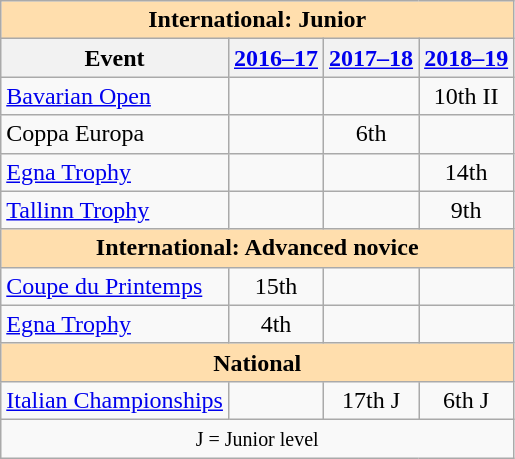<table class="wikitable" style="text-align:center">
<tr>
<th colspan=4 align=center style="background-color: #ffdead; ">International: Junior</th>
</tr>
<tr>
<th>Event</th>
<th><a href='#'>2016–17</a></th>
<th><a href='#'>2017–18</a></th>
<th><a href='#'>2018–19</a></th>
</tr>
<tr>
<td align=left><a href='#'>Bavarian Open</a></td>
<td></td>
<td></td>
<td>10th II</td>
</tr>
<tr>
<td align=left>Coppa Europa</td>
<td></td>
<td>6th</td>
<td></td>
</tr>
<tr>
<td align=left><a href='#'>Egna Trophy</a></td>
<td></td>
<td></td>
<td>14th</td>
</tr>
<tr>
<td align=left><a href='#'>Tallinn Trophy</a></td>
<td></td>
<td></td>
<td>9th</td>
</tr>
<tr>
<th colspan=4 align=center style="background-color: #ffdead; ">International: Advanced novice</th>
</tr>
<tr>
<td align=left><a href='#'>Coupe du Printemps</a></td>
<td>15th</td>
<td></td>
<td></td>
</tr>
<tr>
<td align=left><a href='#'>Egna Trophy</a></td>
<td>4th</td>
<td></td>
<td></td>
</tr>
<tr>
<th colspan=4 align=center style="background-color: #ffdead; ">National</th>
</tr>
<tr>
<td align=left><a href='#'>Italian Championships</a></td>
<td></td>
<td>17th J</td>
<td>6th J</td>
</tr>
<tr>
<td colspan=4 align=center><small> J = Junior level </small></td>
</tr>
</table>
